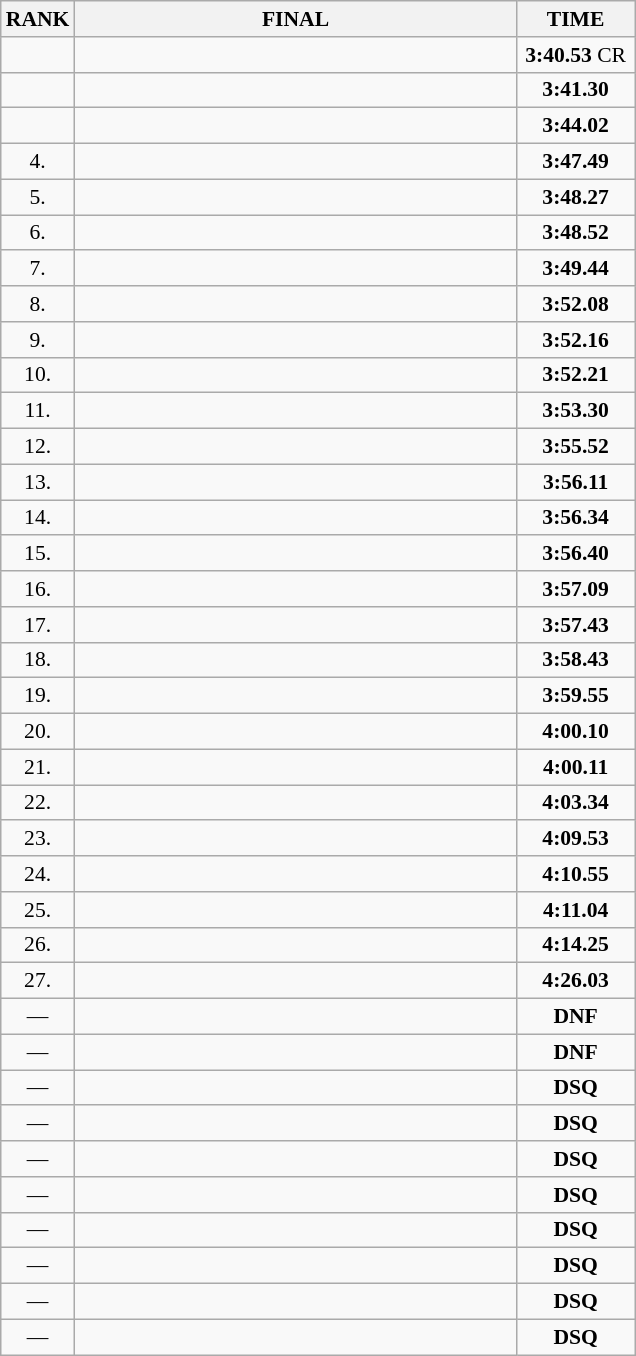<table class="wikitable" style="border-collapse: collapse; font-size: 90%;">
<tr>
<th>RANK</th>
<th style="width: 20em">FINAL</th>
<th style="width: 5em">TIME</th>
</tr>
<tr>
<td align="center"></td>
<td></td>
<td align="center"><strong>3:40.53</strong> CR</td>
</tr>
<tr>
<td align="center"></td>
<td></td>
<td align="center"><strong>3:41.30</strong></td>
</tr>
<tr>
<td align="center"></td>
<td></td>
<td align="center"><strong>3:44.02</strong></td>
</tr>
<tr>
<td align="center">4.</td>
<td></td>
<td align="center"><strong>3:47.49</strong></td>
</tr>
<tr>
<td align="center">5.</td>
<td></td>
<td align="center"><strong>3:48.27</strong></td>
</tr>
<tr>
<td align="center">6.</td>
<td></td>
<td align="center"><strong>3:48.52</strong></td>
</tr>
<tr>
<td align="center">7.</td>
<td></td>
<td align="center"><strong>3:49.44</strong></td>
</tr>
<tr>
<td align="center">8.</td>
<td></td>
<td align="center"><strong>3:52.08</strong></td>
</tr>
<tr>
<td align="center">9.</td>
<td></td>
<td align="center"><strong>3:52.16</strong></td>
</tr>
<tr>
<td align="center">10.</td>
<td></td>
<td align="center"><strong>3:52.21</strong></td>
</tr>
<tr>
<td align="center">11.</td>
<td></td>
<td align="center"><strong>3:53.30</strong></td>
</tr>
<tr>
<td align="center">12.</td>
<td></td>
<td align="center"><strong>3:55.52</strong></td>
</tr>
<tr>
<td align="center">13.</td>
<td></td>
<td align="center"><strong>3:56.11</strong></td>
</tr>
<tr>
<td align="center">14.</td>
<td></td>
<td align="center"><strong>3:56.34</strong></td>
</tr>
<tr>
<td align="center">15.</td>
<td></td>
<td align="center"><strong>3:56.40</strong></td>
</tr>
<tr>
<td align="center">16.</td>
<td></td>
<td align="center"><strong>3:57.09</strong></td>
</tr>
<tr>
<td align="center">17.</td>
<td></td>
<td align="center"><strong>3:57.43</strong></td>
</tr>
<tr>
<td align="center">18.</td>
<td></td>
<td align="center"><strong>3:58.43</strong></td>
</tr>
<tr>
<td align="center">19.</td>
<td></td>
<td align="center"><strong>3:59.55</strong></td>
</tr>
<tr>
<td align="center">20.</td>
<td></td>
<td align="center"><strong>4:00.10</strong></td>
</tr>
<tr>
<td align="center">21.</td>
<td></td>
<td align="center"><strong>4:00.11</strong></td>
</tr>
<tr>
<td align="center">22.</td>
<td></td>
<td align="center"><strong>4:03.34</strong></td>
</tr>
<tr>
<td align="center">23.</td>
<td></td>
<td align="center"><strong>4:09.53</strong></td>
</tr>
<tr>
<td align="center">24.</td>
<td></td>
<td align="center"><strong>4:10.55</strong></td>
</tr>
<tr>
<td align="center">25.</td>
<td></td>
<td align="center"><strong>4:11.04</strong></td>
</tr>
<tr>
<td align="center">26.</td>
<td></td>
<td align="center"><strong>4:14.25</strong></td>
</tr>
<tr>
<td align="center">27.</td>
<td></td>
<td align="center"><strong>4:26.03</strong></td>
</tr>
<tr>
<td align="center">—</td>
<td></td>
<td align="center"><strong>DNF</strong></td>
</tr>
<tr>
<td align="center">—</td>
<td></td>
<td align="center"><strong>DNF</strong></td>
</tr>
<tr>
<td align="center">—</td>
<td></td>
<td align="center"><strong>DSQ</strong></td>
</tr>
<tr>
<td align="center">—</td>
<td></td>
<td align="center"><strong>DSQ</strong></td>
</tr>
<tr>
<td align="center">—</td>
<td></td>
<td align="center"><strong>DSQ</strong></td>
</tr>
<tr>
<td align="center">—</td>
<td></td>
<td align="center"><strong>DSQ</strong></td>
</tr>
<tr>
<td align="center">—</td>
<td></td>
<td align="center"><strong>DSQ</strong></td>
</tr>
<tr>
<td align="center">—</td>
<td></td>
<td align="center"><strong>DSQ</strong></td>
</tr>
<tr>
<td align="center">—</td>
<td></td>
<td align="center"><strong>DSQ</strong></td>
</tr>
<tr>
<td align="center">—</td>
<td></td>
<td align="center"><strong>DSQ</strong></td>
</tr>
</table>
